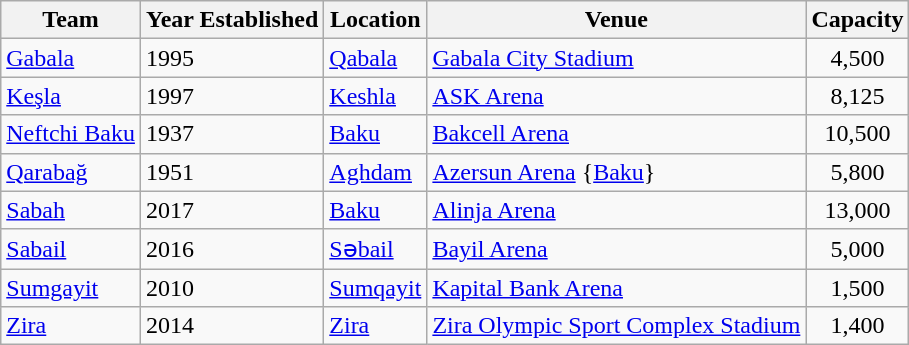<table class="wikitable sortable">
<tr>
<th>Team</th>
<th>Year Established</th>
<th>Location</th>
<th>Venue</th>
<th>Capacity</th>
</tr>
<tr>
<td><a href='#'>Gabala</a></td>
<td>1995</td>
<td><a href='#'>Qabala</a></td>
<td><a href='#'>Gabala City Stadium</a></td>
<td align="center">4,500</td>
</tr>
<tr>
<td><a href='#'>Keşla</a></td>
<td>1997</td>
<td><a href='#'>Keshla</a></td>
<td><a href='#'>ASK Arena</a></td>
<td align="center">8,125</td>
</tr>
<tr>
<td><a href='#'>Neftchi Baku</a></td>
<td>1937</td>
<td><a href='#'>Baku</a></td>
<td><a href='#'>Bakcell Arena</a></td>
<td align="center">10,500</td>
</tr>
<tr>
<td><a href='#'>Qarabağ</a></td>
<td>1951</td>
<td><a href='#'>Aghdam</a></td>
<td><a href='#'>Azersun Arena</a> {<a href='#'>Baku</a>}</td>
<td align="center">5,800</td>
</tr>
<tr>
<td><a href='#'>Sabah</a></td>
<td>2017</td>
<td><a href='#'>Baku</a></td>
<td><a href='#'>Alinja Arena</a></td>
<td align="center">13,000</td>
</tr>
<tr>
<td><a href='#'>Sabail</a></td>
<td>2016</td>
<td><a href='#'>Səbail</a></td>
<td><a href='#'>Bayil Arena</a></td>
<td align="center">5,000</td>
</tr>
<tr>
<td><a href='#'>Sumgayit</a></td>
<td>2010</td>
<td><a href='#'>Sumqayit</a></td>
<td><a href='#'>Kapital Bank Arena</a></td>
<td align="center">1,500</td>
</tr>
<tr>
<td><a href='#'>Zira</a></td>
<td>2014</td>
<td><a href='#'>Zira</a></td>
<td><a href='#'>Zira Olympic Sport Complex Stadium</a></td>
<td align="center">1,400</td>
</tr>
</table>
